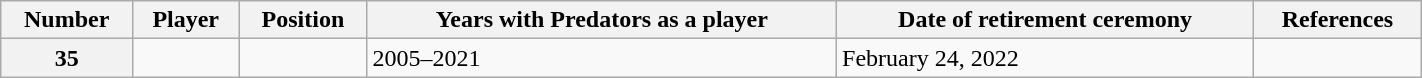<table class="wikitable sortable" width="75%">
<tr>
<th scope="col">Number</th>
<th scope="col">Player</th>
<th scope="col">Position</th>
<th scope="col">Years with Predators as a player</th>
<th scope="col">Date of retirement ceremony</th>
<th scope="col" class="unsortable">References</th>
</tr>
<tr>
<th scope="row">35</th>
<td></td>
<td></td>
<td>2005–2021</td>
<td>February 24, 2022</td>
<td></td>
</tr>
</table>
